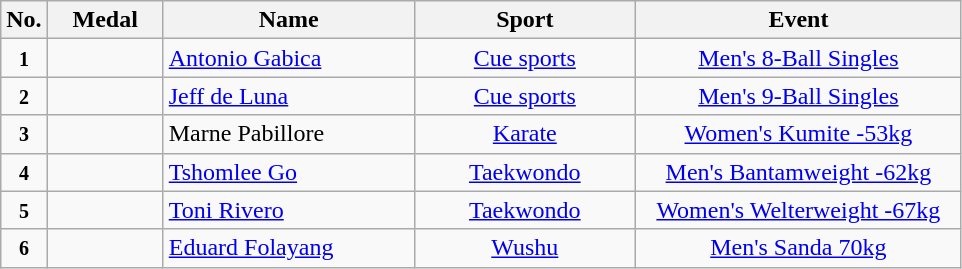<table class="wikitable" style="font-size:100%; text-align:center;">
<tr>
<th width="10">No.</th>
<th width="70">Medal</th>
<th width="160">Name</th>
<th width="140">Sport</th>
<th width="210">Event</th>
</tr>
<tr>
<td><small><strong>1</strong></small></td>
<td></td>
<td align=left><a href='#'>Antonio Gabica</a></td>
<td> <a href='#'>Cue sports</a></td>
<td><a href='#'> Men's 8-Ball Singles</a></td>
</tr>
<tr>
<td><small><strong>2</strong></small></td>
<td></td>
<td align=left><a href='#'>Jeff de Luna</a></td>
<td> <a href='#'>Cue sports</a></td>
<td><a href='#'>Men's 9-Ball Singles</a></td>
</tr>
<tr>
<td><small><strong>3</strong></small></td>
<td></td>
<td align=left>Marne Pabillore</td>
<td> <a href='#'>Karate</a></td>
<td><a href='#'>Women's Kumite -53kg</a></td>
</tr>
<tr>
<td><small><strong>4</strong></small></td>
<td></td>
<td align=left><a href='#'>Tshomlee Go</a></td>
<td> <a href='#'>Taekwondo</a></td>
<td><a href='#'>Men's Bantamweight -62kg</a></td>
</tr>
<tr>
<td><small><strong>5</strong></small></td>
<td></td>
<td align=left><a href='#'>Toni Rivero</a></td>
<td> <a href='#'>Taekwondo</a></td>
<td><a href='#'>Women's Welterweight -67kg</a></td>
</tr>
<tr>
<td><small><strong>6</strong></small></td>
<td></td>
<td align=left><a href='#'>Eduard Folayang</a></td>
<td> <a href='#'>Wushu</a></td>
<td><a href='#'>Men's Sanda 70kg</a></td>
</tr>
</table>
